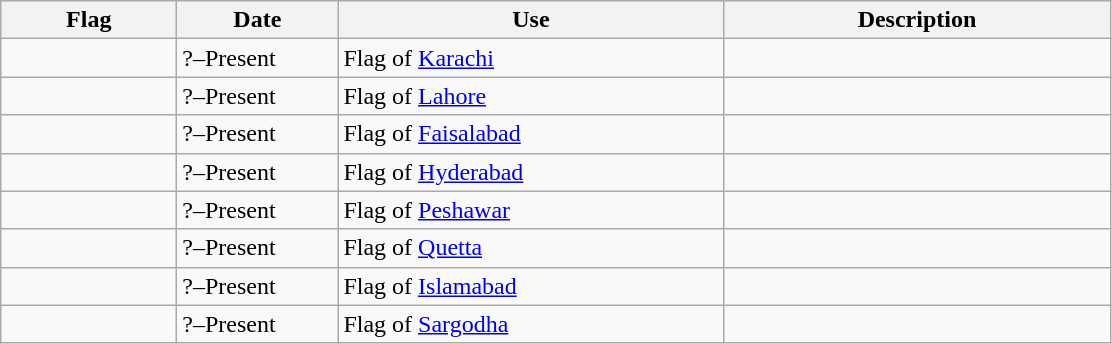<table class="wikitable sortable">
<tr style="background:#efefef;">
<th style="width:110px;">Flag</th>
<th style="width:100px;">Date</th>
<th style="width:250px;">Use</th>
<th style="width:250px;">Description</th>
</tr>
<tr>
<td></td>
<td>?–Present</td>
<td>Flag of <a href='#'>Karachi</a></td>
<td></td>
</tr>
<tr>
<td></td>
<td>?–Present</td>
<td>Flag of <a href='#'>Lahore</a></td>
<td></td>
</tr>
<tr>
<td></td>
<td>?–Present</td>
<td>Flag of <a href='#'>Faisalabad</a></td>
<td></td>
</tr>
<tr>
<td></td>
<td>?–Present</td>
<td>Flag of <a href='#'>Hyderabad</a></td>
<td></td>
</tr>
<tr>
<td></td>
<td>?–Present</td>
<td>Flag of <a href='#'>Peshawar</a></td>
<td></td>
</tr>
<tr>
<td></td>
<td>?–Present</td>
<td>Flag of <a href='#'>Quetta</a></td>
<td></td>
</tr>
<tr>
<td></td>
<td>?–Present</td>
<td>Flag of <a href='#'>Islamabad</a></td>
<td></td>
</tr>
<tr>
<td></td>
<td>?–Present</td>
<td>Flag of <a href='#'>Sargodha</a></td>
<td></td>
</tr>
</table>
